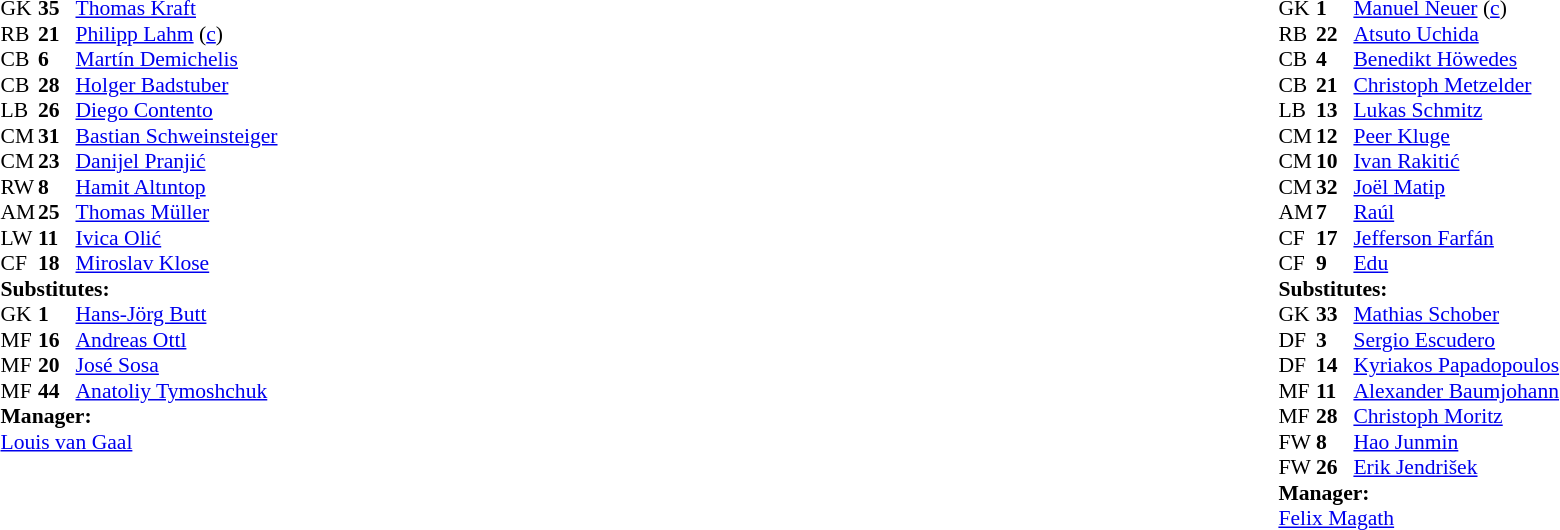<table width="100%">
<tr>
<td valign="top" width="50%"><br><table style="font-size: 90%" cellspacing="0" cellpadding="0">
<tr>
<th width="25"></th>
<th width="25"></th>
</tr>
<tr>
<td>GK</td>
<td><strong>35</strong></td>
<td> <a href='#'>Thomas Kraft</a></td>
</tr>
<tr>
<td>RB</td>
<td><strong>21</strong></td>
<td> <a href='#'>Philipp Lahm</a> (<a href='#'>c</a>)</td>
</tr>
<tr>
<td>CB</td>
<td><strong>6</strong></td>
<td> <a href='#'>Martín Demichelis</a></td>
<td></td>
<td></td>
</tr>
<tr>
<td>CB</td>
<td><strong>28</strong></td>
<td> <a href='#'>Holger Badstuber</a></td>
</tr>
<tr>
<td>LB</td>
<td><strong>26</strong></td>
<td> <a href='#'>Diego Contento</a></td>
</tr>
<tr>
<td>CM</td>
<td><strong>31</strong></td>
<td> <a href='#'>Bastian Schweinsteiger</a></td>
<td></td>
<td></td>
</tr>
<tr>
<td>CM</td>
<td><strong>23</strong></td>
<td> <a href='#'>Danijel Pranjić</a></td>
</tr>
<tr>
<td>RW</td>
<td><strong>8</strong></td>
<td> <a href='#'>Hamit Altıntop</a></td>
<td></td>
<td></td>
</tr>
<tr>
<td>AM</td>
<td><strong>25</strong></td>
<td> <a href='#'>Thomas Müller</a></td>
</tr>
<tr>
<td>LW</td>
<td><strong>11</strong></td>
<td> <a href='#'>Ivica Olić</a></td>
</tr>
<tr>
<td>CF</td>
<td><strong>18</strong></td>
<td> <a href='#'>Miroslav Klose</a></td>
</tr>
<tr>
<td colspan=3><strong>Substitutes:</strong></td>
</tr>
<tr>
<td>GK</td>
<td><strong>1</strong></td>
<td> <a href='#'>Hans-Jörg Butt</a></td>
</tr>
<tr>
<td>MF</td>
<td><strong>16</strong></td>
<td> <a href='#'>Andreas Ottl</a></td>
<td></td>
<td></td>
</tr>
<tr>
<td>MF</td>
<td><strong>20</strong></td>
<td> <a href='#'>José Sosa</a></td>
<td></td>
<td></td>
</tr>
<tr>
<td>MF</td>
<td><strong>44</strong></td>
<td> <a href='#'>Anatoliy Tymoshchuk</a></td>
<td></td>
<td></td>
</tr>
<tr>
<td colspan=3><strong>Manager:</strong></td>
</tr>
<tr>
<td colspan=4> <a href='#'>Louis van Gaal</a></td>
</tr>
</table>
</td>
<td valign="top"></td>
<td valign="top" width="50%"><br><table style="font-size:90%; margin:auto" cellspacing="0" cellpadding="0">
<tr>
<th width=25></th>
<th width=25></th>
</tr>
<tr>
<td>GK</td>
<td><strong>1</strong></td>
<td> <a href='#'>Manuel Neuer</a> (<a href='#'>c</a>)</td>
</tr>
<tr>
<td>RB</td>
<td><strong>22</strong></td>
<td> <a href='#'>Atsuto Uchida</a></td>
</tr>
<tr>
<td>CB</td>
<td><strong>4</strong></td>
<td> <a href='#'>Benedikt Höwedes</a></td>
</tr>
<tr>
<td>CB</td>
<td><strong>21</strong></td>
<td> <a href='#'>Christoph Metzelder</a></td>
</tr>
<tr>
<td>LB</td>
<td><strong>13</strong></td>
<td> <a href='#'>Lukas Schmitz</a></td>
<td></td>
<td></td>
</tr>
<tr>
<td>CM</td>
<td><strong>12</strong></td>
<td> <a href='#'>Peer Kluge</a></td>
<td></td>
<td></td>
</tr>
<tr>
<td>CM</td>
<td><strong>10</strong></td>
<td> <a href='#'>Ivan Rakitić</a></td>
</tr>
<tr>
<td>CM</td>
<td><strong>32</strong></td>
<td> <a href='#'>Joël Matip</a></td>
</tr>
<tr>
<td>AM</td>
<td><strong>7</strong></td>
<td> <a href='#'>Raúl</a></td>
</tr>
<tr>
<td>CF</td>
<td><strong>17</strong></td>
<td> <a href='#'>Jefferson Farfán</a></td>
</tr>
<tr>
<td>CF</td>
<td><strong>9</strong></td>
<td> <a href='#'>Edu</a></td>
</tr>
<tr>
<td colspan=3><strong>Substitutes:</strong></td>
</tr>
<tr>
<td>GK</td>
<td><strong>33</strong></td>
<td> <a href='#'>Mathias Schober</a></td>
</tr>
<tr>
<td>DF</td>
<td><strong>3</strong></td>
<td> <a href='#'>Sergio Escudero</a></td>
<td></td>
<td></td>
</tr>
<tr>
<td>DF</td>
<td><strong>14</strong></td>
<td> <a href='#'>Kyriakos Papadopoulos</a></td>
</tr>
<tr>
<td>MF</td>
<td><strong>11</strong></td>
<td> <a href='#'>Alexander Baumjohann</a></td>
</tr>
<tr>
<td>MF</td>
<td><strong>28</strong></td>
<td> <a href='#'>Christoph Moritz</a></td>
<td></td>
<td></td>
</tr>
<tr>
<td>FW</td>
<td><strong>8</strong></td>
<td> <a href='#'>Hao Junmin</a></td>
</tr>
<tr>
<td>FW</td>
<td><strong>26</strong></td>
<td> <a href='#'>Erik Jendrišek</a></td>
</tr>
<tr>
<td colspan=3><strong>Manager:</strong></td>
</tr>
<tr>
<td colspan=4> <a href='#'>Felix Magath</a></td>
</tr>
</table>
</td>
</tr>
</table>
